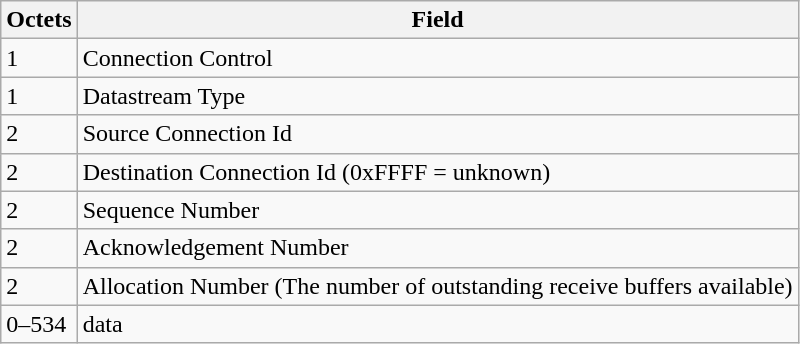<table class=wikitable style="text-align:left;">
<tr>
<th>Octets</th>
<th>Field</th>
</tr>
<tr>
<td>1</td>
<td>Connection Control</td>
</tr>
<tr>
<td>1</td>
<td>Datastream Type</td>
</tr>
<tr>
<td>2</td>
<td>Source Connection Id</td>
</tr>
<tr>
<td>2</td>
<td>Destination Connection Id (0xFFFF = unknown)</td>
</tr>
<tr>
<td>2</td>
<td>Sequence Number</td>
</tr>
<tr>
<td>2</td>
<td>Acknowledgement Number</td>
</tr>
<tr>
<td>2</td>
<td>Allocation Number (The number of outstanding receive buffers available)</td>
</tr>
<tr>
<td>0–534</td>
<td>data</td>
</tr>
</table>
